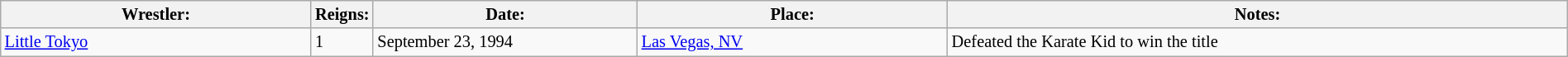<table class="sortable wikitable" style="font-size:85%; text-align:left; width:100%;">
<tr>
<th width=20%>Wrestler:</th>
<th width=3%>Reigns:</th>
<th width=17%>Date:</th>
<th width=20%>Place:</th>
<th width=40%>Notes:</th>
</tr>
<tr>
<td><a href='#'>Little Tokyo</a></td>
<td>1</td>
<td>September 23, 1994</td>
<td><a href='#'>Las Vegas, NV</a></td>
<td>Defeated the Karate Kid to win the title</td>
</tr>
</table>
